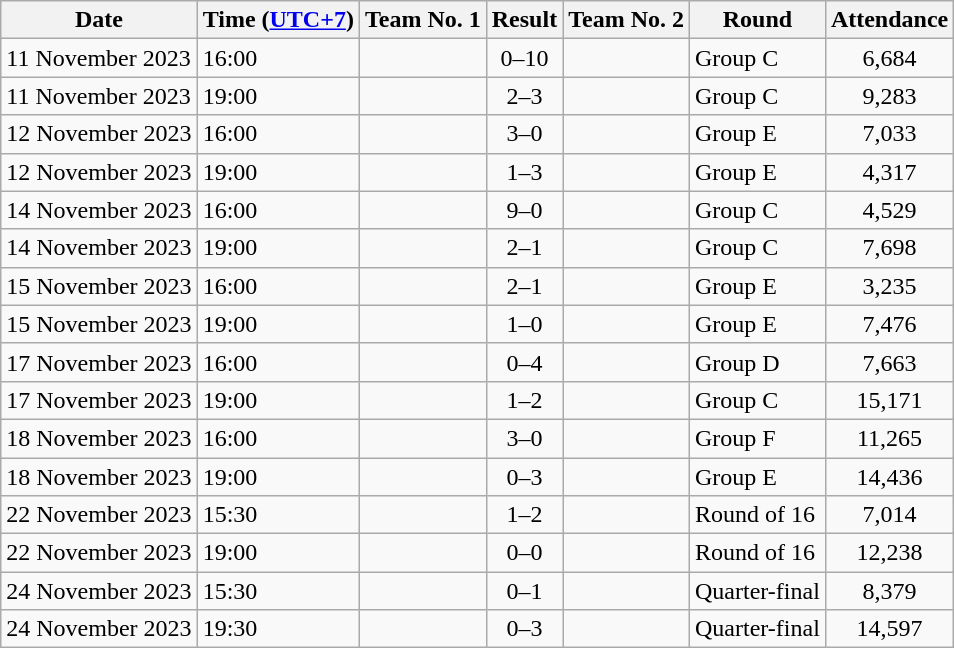<table class="wikitable sortable" style="text-align:left;">
<tr>
<th>Date</th>
<th>Time (<a href='#'>UTC+7</a>)</th>
<th>Team No. 1</th>
<th>Result</th>
<th>Team No. 2</th>
<th>Round</th>
<th>Attendance</th>
</tr>
<tr>
<td>11 November 2023</td>
<td>16:00</td>
<td></td>
<td style="text-align:center;">0–10</td>
<td></td>
<td>Group C</td>
<td style="text-align:center;">6,684</td>
</tr>
<tr>
<td>11 November 2023</td>
<td>19:00</td>
<td></td>
<td style="text-align:center;">2–3</td>
<td></td>
<td>Group C</td>
<td style="text-align:center;">9,283</td>
</tr>
<tr>
<td>12 November 2023</td>
<td>16:00</td>
<td></td>
<td style="text-align:center;">3–0</td>
<td></td>
<td>Group E</td>
<td style="text-align:center;">7,033</td>
</tr>
<tr>
<td>12 November 2023</td>
<td>19:00</td>
<td></td>
<td style="text-align:center;">1–3</td>
<td></td>
<td>Group E</td>
<td style="text-align:center;">4,317</td>
</tr>
<tr>
<td>14 November 2023</td>
<td>16:00</td>
<td></td>
<td style="text-align:center;">9–0</td>
<td></td>
<td>Group C</td>
<td style="text-align:center;">4,529</td>
</tr>
<tr>
<td>14 November 2023</td>
<td>19:00</td>
<td></td>
<td style="text-align:center;">2–1</td>
<td></td>
<td>Group C</td>
<td style="text-align:center;">7,698</td>
</tr>
<tr>
<td>15 November 2023</td>
<td>16:00</td>
<td></td>
<td style="text-align:center;">2–1</td>
<td></td>
<td>Group E</td>
<td style="text-align:center;">3,235</td>
</tr>
<tr>
<td>15 November 2023</td>
<td>19:00</td>
<td></td>
<td style="text-align:center;">1–0</td>
<td></td>
<td>Group E</td>
<td style="text-align:center;">7,476</td>
</tr>
<tr>
<td>17 November 2023</td>
<td>16:00</td>
<td></td>
<td style="text-align:center;">0–4</td>
<td></td>
<td>Group D</td>
<td style="text-align:center;">7,663</td>
</tr>
<tr>
<td>17 November 2023</td>
<td>19:00</td>
<td></td>
<td style="text-align:center;">1–2</td>
<td></td>
<td>Group C</td>
<td style="text-align:center;">15,171</td>
</tr>
<tr>
<td>18 November 2023</td>
<td>16:00</td>
<td></td>
<td style="text-align:center;">3–0</td>
<td></td>
<td>Group F</td>
<td style="text-align:center;">11,265</td>
</tr>
<tr>
<td>18 November 2023</td>
<td>19:00</td>
<td></td>
<td style="text-align:center;">0–3</td>
<td></td>
<td>Group E</td>
<td style="text-align:center;">14,436</td>
</tr>
<tr>
<td>22 November 2023</td>
<td>15:30</td>
<td></td>
<td style="text-align:center;">1–2</td>
<td></td>
<td>Round of 16</td>
<td style="text-align:center;">7,014</td>
</tr>
<tr>
<td>22 November 2023</td>
<td>19:00</td>
<td></td>
<td style="text-align:center;">0–0 </td>
<td></td>
<td>Round of 16</td>
<td style="text-align:center;">12,238</td>
</tr>
<tr>
<td>24 November 2023</td>
<td>15:30</td>
<td></td>
<td style="text-align:center;">0–1</td>
<td></td>
<td>Quarter-final</td>
<td style="text-align:center;">8,379</td>
</tr>
<tr>
<td>24 November 2023</td>
<td>19:30</td>
<td></td>
<td style="text-align:center;">0–3</td>
<td></td>
<td>Quarter-final</td>
<td style="text-align:center;">14,597</td>
</tr>
</table>
